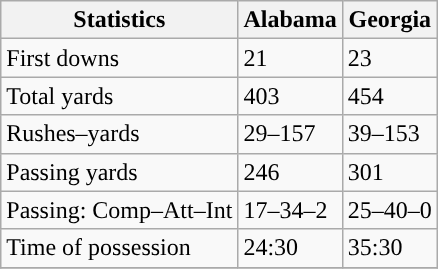<table class="wikitable" style="float: left;">
<tr>
<th>Statistics</th>
<th>Alabama</th>
<th>Georgia</th>
</tr>
<tr>
<td>First downs</td>
<td>21</td>
<td>23</td>
</tr>
<tr>
<td>Total yards</td>
<td>403</td>
<td>454</td>
</tr>
<tr>
<td>Rushes–yards</td>
<td>29–157</td>
<td>39–153</td>
</tr>
<tr>
<td>Passing yards</td>
<td>246</td>
<td>301</td>
</tr>
<tr>
<td>Passing: Comp–Att–Int</td>
<td>17–34–2</td>
<td>25–40–0</td>
</tr>
<tr>
<td>Time of possession</td>
<td>24:30</td>
<td>35:30</td>
</tr>
<tr>
</tr>
</table>
